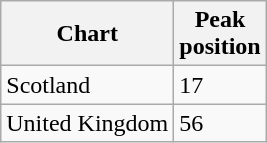<table class="wikitable">
<tr>
<th>Chart</th>
<th>Peak<br>position</th>
</tr>
<tr>
<td>Scotland</td>
<td>17</td>
</tr>
<tr>
<td>United Kingdom</td>
<td>56</td>
</tr>
</table>
